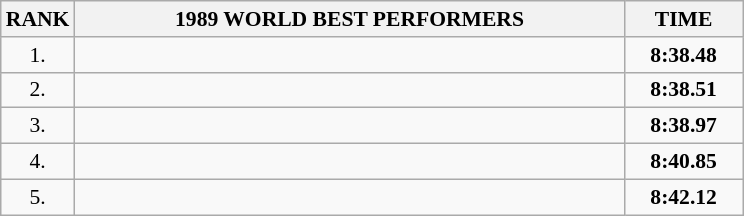<table class="wikitable" style="border-collapse: collapse; font-size: 90%;">
<tr>
<th>RANK</th>
<th align="center" style="width: 25em">1989 WORLD BEST PERFORMERS</th>
<th align="center" style="width: 5em">TIME</th>
</tr>
<tr>
<td align="center">1.</td>
<td></td>
<td align="center"><strong>8:38.48</strong></td>
</tr>
<tr>
<td align="center">2.</td>
<td></td>
<td align="center"><strong>8:38.51</strong></td>
</tr>
<tr>
<td align="center">3.</td>
<td></td>
<td align="center"><strong>8:38.97</strong></td>
</tr>
<tr>
<td align="center">4.</td>
<td></td>
<td align="center"><strong>8:40.85</strong></td>
</tr>
<tr>
<td align="center">5.</td>
<td></td>
<td align="center"><strong>8:42.12</strong></td>
</tr>
</table>
